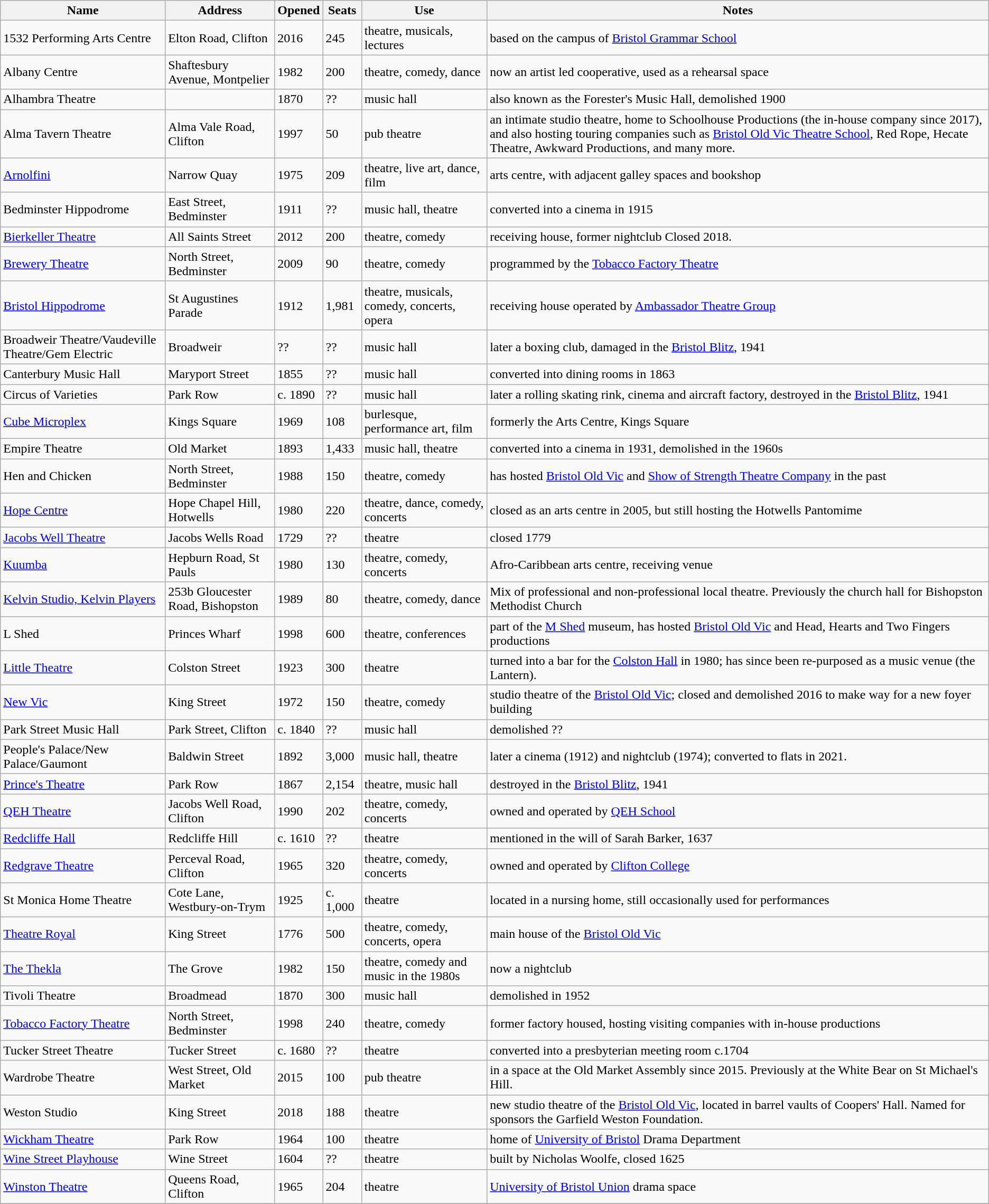<table class="wikitable sortable">
<tr>
<th>Name</th>
<th>Address</th>
<th>Opened</th>
<th>Seats</th>
<th>Use</th>
<th class="unsortable">Notes</th>
</tr>
<tr>
<td>1532 Performing Arts Centre</td>
<td>Elton Road, Clifton</td>
<td>2016</td>
<td>245</td>
<td>theatre, musicals, lectures</td>
<td>based on the campus of <a href='#'>Bristol Grammar School</a></td>
</tr>
<tr>
<td>Albany Centre</td>
<td>Shaftesbury Avenue, Montpelier</td>
<td>1982</td>
<td>200</td>
<td>theatre, comedy, dance</td>
<td>now an artist led cooperative, used as a rehearsal space</td>
</tr>
<tr>
<td>Alhambra Theatre</td>
<td></td>
<td>1870</td>
<td>??</td>
<td>music hall</td>
<td>also known as the Forester's Music Hall, demolished 1900</td>
</tr>
<tr>
<td>Alma Tavern Theatre</td>
<td>Alma Vale Road, Clifton</td>
<td>1997</td>
<td>50</td>
<td>pub theatre</td>
<td>an intimate studio theatre, home to Schoolhouse Productions (the in-house company since 2017), and also hosting touring companies such as <a href='#'>Bristol Old Vic Theatre School</a>, Red Rope, Hecate Theatre, Awkward Productions, and many more. </td>
</tr>
<tr>
<td><a href='#'>Arnolfini</a></td>
<td>Narrow Quay</td>
<td>1975</td>
<td>209</td>
<td>theatre, live art, dance, film</td>
<td>arts centre, with adjacent galley spaces and bookshop</td>
</tr>
<tr>
<td>Bedminster Hippodrome</td>
<td>East Street, Bedminster</td>
<td>1911</td>
<td>??</td>
<td>music hall, theatre</td>
<td>converted into a cinema in 1915</td>
</tr>
<tr>
<td><a href='#'>Bierkeller Theatre</a></td>
<td>All Saints Street</td>
<td>2012</td>
<td>200</td>
<td>theatre, comedy</td>
<td>receiving house, former nightclub Closed 2018.</td>
</tr>
<tr>
<td><a href='#'>Brewery Theatre</a></td>
<td>North Street, Bedminster</td>
<td>2009</td>
<td>90</td>
<td>theatre, comedy</td>
<td>programmed by the <a href='#'>Tobacco Factory Theatre</a></td>
</tr>
<tr>
<td><a href='#'>Bristol Hippodrome</a></td>
<td>St Augustines Parade</td>
<td>1912</td>
<td>1,981</td>
<td>theatre, musicals, comedy, concerts, opera</td>
<td>receiving house operated by <a href='#'>Ambassador Theatre Group</a></td>
</tr>
<tr>
<td>Broadweir Theatre/Vaudeville Theatre/Gem Electric</td>
<td>Broadweir</td>
<td>??</td>
<td>??</td>
<td>music hall</td>
<td>later a boxing club, damaged in the <a href='#'>Bristol Blitz</a>, 1941</td>
</tr>
<tr>
<td>Canterbury Music Hall</td>
<td>Maryport Street</td>
<td>1855</td>
<td>??</td>
<td>music hall</td>
<td>converted into dining rooms in 1863</td>
</tr>
<tr>
<td>Circus of Varieties</td>
<td>Park Row</td>
<td>c. 1890</td>
<td>??</td>
<td>music hall</td>
<td>later a rolling skating rink, cinema and aircraft factory, destroyed in the <a href='#'>Bristol Blitz</a>, 1941</td>
</tr>
<tr>
<td><a href='#'>Cube Microplex</a></td>
<td>Kings Square</td>
<td>1969</td>
<td>108</td>
<td>burlesque, performance art, film</td>
<td>formerly the Arts Centre, Kings Square</td>
</tr>
<tr>
<td>Empire Theatre</td>
<td>Old Market</td>
<td>1893</td>
<td>1,433</td>
<td>music hall, theatre</td>
<td>converted into a cinema in 1931, demolished in the 1960s</td>
</tr>
<tr>
<td>Hen and Chicken</td>
<td>North Street, Bedminster</td>
<td>1988</td>
<td>150</td>
<td>theatre, comedy</td>
<td>has hosted <a href='#'>Bristol Old Vic</a> and <a href='#'>Show of Strength Theatre Company</a> in the past</td>
</tr>
<tr>
<td><a href='#'>Hope Centre</a></td>
<td>Hope Chapel Hill, Hotwells</td>
<td>1980</td>
<td>220</td>
<td>theatre, dance, comedy, concerts</td>
<td>closed as an arts centre in 2005, but still hosting the Hotwells Pantomime</td>
</tr>
<tr>
<td><a href='#'>Jacobs Well Theatre</a></td>
<td>Jacobs Wells Road</td>
<td>1729</td>
<td>??</td>
<td>theatre</td>
<td>closed 1779</td>
</tr>
<tr>
<td><a href='#'>Kuumba</a></td>
<td>Hepburn Road, St Pauls</td>
<td>1980</td>
<td>130</td>
<td>theatre, comedy, concerts</td>
<td>Afro-Caribbean arts centre, receiving venue</td>
</tr>
<tr>
<td><a href='#'>Kelvin Studio, Kelvin Players</a></td>
<td>253b Gloucester Road, Bishopston</td>
<td>1989</td>
<td>80</td>
<td>theatre, comedy, dance</td>
<td>Mix of professional and non-professional local theatre. Previously the church hall for Bishopston Methodist Church</td>
</tr>
<tr>
<td>L Shed</td>
<td>Princes Wharf</td>
<td>1998</td>
<td>600</td>
<td>theatre, conferences</td>
<td>part of the <a href='#'>M Shed</a> museum, has hosted <a href='#'>Bristol Old Vic</a> and Head, Hearts and Two Fingers productions</td>
</tr>
<tr>
<td><a href='#'>Little Theatre</a></td>
<td>Colston Street</td>
<td>1923</td>
<td>300</td>
<td>theatre</td>
<td>turned into a bar for the <a href='#'>Colston Hall</a> in 1980; has since been re-purposed as a music venue (the Lantern).</td>
</tr>
<tr>
<td><a href='#'>New Vic</a></td>
<td>King Street</td>
<td>1972</td>
<td>150</td>
<td>theatre, comedy</td>
<td>studio theatre of the <a href='#'>Bristol Old Vic</a>; closed and demolished 2016 to make way for a new foyer building</td>
</tr>
<tr>
<td>Park Street Music Hall</td>
<td>Park Street, Clifton</td>
<td>c. 1840</td>
<td>??</td>
<td>music hall</td>
<td>demolished ??</td>
</tr>
<tr>
<td>People's Palace/New Palace/Gaumont</td>
<td>Baldwin Street</td>
<td>1892</td>
<td>3,000</td>
<td>music hall, theatre</td>
<td>later a cinema (1912) and nightclub (1974); converted to flats in 2021.</td>
</tr>
<tr>
<td><a href='#'>Prince's Theatre</a></td>
<td>Park Row</td>
<td>1867</td>
<td>2,154</td>
<td>theatre, music hall</td>
<td>destroyed in the <a href='#'>Bristol Blitz</a>, 1941</td>
</tr>
<tr>
<td><a href='#'>QEH Theatre</a></td>
<td>Jacobs Well Road, Clifton</td>
<td>1990</td>
<td>202</td>
<td>theatre, comedy, concerts</td>
<td>owned and operated by <a href='#'>QEH School</a></td>
</tr>
<tr>
<td><a href='#'>Redcliffe Hall</a></td>
<td>Redcliffe Hill</td>
<td>c. 1610</td>
<td>??</td>
<td>theatre</td>
<td>mentioned in the will of Sarah Barker, 1637</td>
</tr>
<tr>
<td><a href='#'>Redgrave Theatre</a></td>
<td>Perceval Road, Clifton</td>
<td>1965</td>
<td>320</td>
<td>theatre, comedy, concerts</td>
<td>owned and operated by <a href='#'>Clifton College</a></td>
</tr>
<tr>
<td>St Monica Home Theatre</td>
<td>Cote Lane, Westbury-on-Trym</td>
<td>1925</td>
<td>c. 1,000</td>
<td>theatre</td>
<td>located in a nursing home, still occasionally used for performances</td>
</tr>
<tr>
<td><a href='#'>Theatre Royal</a></td>
<td>King Street</td>
<td>1776</td>
<td>500</td>
<td>theatre, comedy, concerts, opera</td>
<td>main house of the <a href='#'>Bristol Old Vic</a></td>
</tr>
<tr>
<td><a href='#'>The Thekla</a></td>
<td>The Grove</td>
<td>1982</td>
<td>150</td>
<td>theatre, comedy and music in the 1980s</td>
<td>now a nightclub</td>
</tr>
<tr>
<td>Tivoli Theatre</td>
<td>Broadmead</td>
<td>1870</td>
<td>300</td>
<td>music hall</td>
<td>demolished in 1952</td>
</tr>
<tr>
<td><a href='#'>Tobacco Factory Theatre</a></td>
<td>North Street, Bedminster</td>
<td>1998</td>
<td>240</td>
<td>theatre, comedy</td>
<td>former factory housed, hosting visiting companies with in-house productions</td>
</tr>
<tr>
<td>Tucker Street Theatre</td>
<td>Tucker Street</td>
<td>c. 1680</td>
<td>??</td>
<td>theatre</td>
<td>converted into a presbyterian meeting room c.1704</td>
</tr>
<tr>
<td>Wardrobe Theatre</td>
<td>West Street, Old Market</td>
<td>2015</td>
<td>100</td>
<td>pub theatre</td>
<td>in a space at the Old Market Assembly since 2015. Previously at the White Bear on St Michael's Hill.</td>
</tr>
<tr>
<td>Weston Studio</td>
<td>King Street</td>
<td>2018</td>
<td>188</td>
<td>theatre</td>
<td>new studio theatre of the <a href='#'>Bristol Old Vic</a>, located in barrel vaults of Coopers' Hall. Named for sponsors the Garfield Weston Foundation.</td>
</tr>
<tr>
<td><a href='#'>Wickham Theatre</a></td>
<td>Park Row</td>
<td>1964</td>
<td>100</td>
<td>theatre</td>
<td>home of <a href='#'>University of Bristol</a> Drama Department</td>
</tr>
<tr>
<td><a href='#'>Wine Street Playhouse</a></td>
<td>Wine Street</td>
<td>1604</td>
<td>??</td>
<td>theatre</td>
<td>built by Nicholas Woolfe, closed 1625</td>
</tr>
<tr>
<td><a href='#'>Winston Theatre</a></td>
<td>Queens Road, Clifton</td>
<td>1965</td>
<td>204</td>
<td>theatre</td>
<td><a href='#'>University of Bristol Union</a> drama space</td>
</tr>
<tr>
</tr>
</table>
